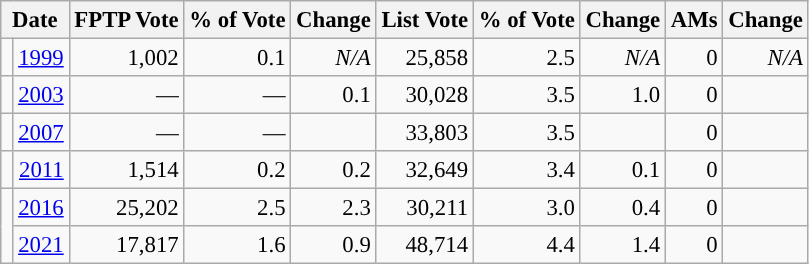<table class="wikitable" style="text-align:right; font-size:95%;">
<tr>
<th colspan="2">Date</th>
<th>FPTP Vote</th>
<th>% of Vote</th>
<th>Change</th>
<th>List Vote</th>
<th>% of Vote</th>
<th>Change</th>
<th>AMs</th>
<th>Change</th>
</tr>
<tr>
<td width="1" style="color:inherit;background:"></td>
<td><a href='#'>1999</a></td>
<td>1,002</td>
<td>0.1</td>
<td><em>N/A</em></td>
<td>25,858</td>
<td>2.5</td>
<td><em>N/A</em></td>
<td>0</td>
<td><em>N/A</em></td>
</tr>
<tr>
<td style="color:inherit;background:"></td>
<td><a href='#'>2003</a></td>
<td>—</td>
<td>—</td>
<td>0.1</td>
<td>30,028</td>
<td>3.5</td>
<td>1.0</td>
<td>0</td>
<td></td>
</tr>
<tr>
<td style="color:inherit;background:"></td>
<td><a href='#'>2007</a></td>
<td>—</td>
<td>—</td>
<td></td>
<td>33,803</td>
<td>3.5</td>
<td></td>
<td>0</td>
<td></td>
</tr>
<tr>
<td style="color:inherit;background:"></td>
<td><a href='#'>2011</a></td>
<td>1,514</td>
<td>0.2</td>
<td>0.2</td>
<td>32,649</td>
<td>3.4</td>
<td>0.1</td>
<td>0</td>
<td></td>
</tr>
<tr>
<td rowspan="2" style="color:inherit;background:"></td>
<td><a href='#'>2016</a></td>
<td>25,202</td>
<td>2.5</td>
<td>2.3</td>
<td>30,211</td>
<td>3.0</td>
<td>0.4</td>
<td>0</td>
<td></td>
</tr>
<tr>
<td><a href='#'>2021</a></td>
<td>17,817</td>
<td>1.6</td>
<td>0.9</td>
<td>48,714</td>
<td>4.4</td>
<td>1.4</td>
<td>0</td>
<td></td>
</tr>
</table>
